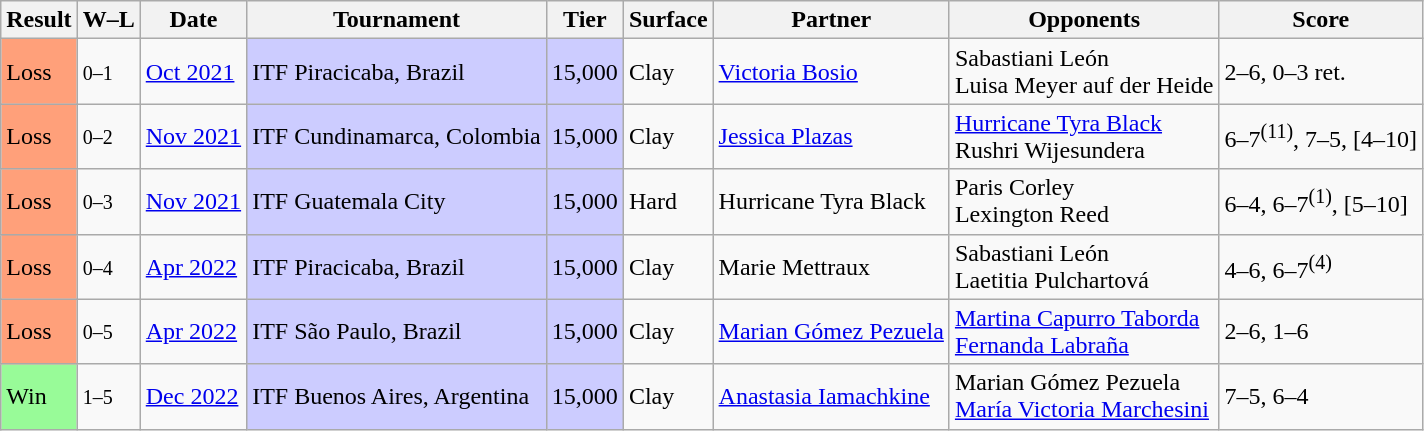<table class="sortable wikitable">
<tr>
<th>Result</th>
<th class="unsortable">W–L</th>
<th>Date</th>
<th>Tournament</th>
<th>Tier</th>
<th>Surface</th>
<th>Partner</th>
<th>Opponents</th>
<th class="unsortable">Score</th>
</tr>
<tr>
<td style="background:#ffa07a;">Loss</td>
<td><small>0–1</small></td>
<td><a href='#'>Oct 2021</a></td>
<td style="background:#ccf;">ITF Piracicaba, Brazil</td>
<td style="background:#ccf;">15,000</td>
<td>Clay</td>
<td> <a href='#'>Victoria Bosio</a></td>
<td> Sabastiani León <br>  Luisa Meyer auf der Heide</td>
<td>2–6, 0–3 ret.</td>
</tr>
<tr>
<td style="background:#ffa07a;">Loss</td>
<td><small>0–2</small></td>
<td><a href='#'>Nov 2021</a></td>
<td style="background:#ccf;">ITF Cundinamarca, Colombia</td>
<td style="background:#ccf;">15,000</td>
<td>Clay</td>
<td> <a href='#'>Jessica Plazas</a></td>
<td> <a href='#'>Hurricane Tyra Black</a> <br>  Rushri Wijesundera</td>
<td>6–7<sup>(11)</sup>, 7–5, [4–10]</td>
</tr>
<tr>
<td style="background:#ffa07a;">Loss</td>
<td><small>0–3</small></td>
<td><a href='#'>Nov 2021</a></td>
<td style="background:#ccf;">ITF Guatemala City</td>
<td style="background:#ccf;">15,000</td>
<td>Hard</td>
<td> Hurricane Tyra Black</td>
<td> Paris Corley <br>  Lexington Reed</td>
<td>6–4, 6–7<sup>(1)</sup>, [5–10]</td>
</tr>
<tr>
<td style="background:#ffa07a;">Loss</td>
<td><small>0–4</small></td>
<td><a href='#'>Apr 2022</a></td>
<td style="background:#ccf;">ITF Piracicaba, Brazil</td>
<td style="background:#ccf;">15,000</td>
<td>Clay</td>
<td> Marie Mettraux</td>
<td> Sabastiani León <br>  Laetitia Pulchartová</td>
<td>4–6, 6–7<sup>(4)</sup></td>
</tr>
<tr>
<td style="background:#ffa07a;">Loss</td>
<td><small>0–5</small></td>
<td><a href='#'>Apr 2022</a></td>
<td style="background:#ccf;">ITF São Paulo, Brazil</td>
<td style="background:#ccf;">15,000</td>
<td>Clay</td>
<td> <a href='#'>Marian Gómez Pezuela</a></td>
<td> <a href='#'>Martina Capurro Taborda</a> <br>  <a href='#'>Fernanda Labraña</a></td>
<td>2–6, 1–6</td>
</tr>
<tr>
<td bgcolor=98FB98>Win</td>
<td><small>1–5</small></td>
<td><a href='#'>Dec 2022</a></td>
<td style="background:#ccf;">ITF Buenos Aires, Argentina</td>
<td style="background:#ccf;">15,000</td>
<td>Clay</td>
<td> <a href='#'>Anastasia Iamachkine</a></td>
<td> Marian Gómez Pezuela <br>  <a href='#'>María Victoria Marchesini</a></td>
<td>7–5, 6–4</td>
</tr>
</table>
